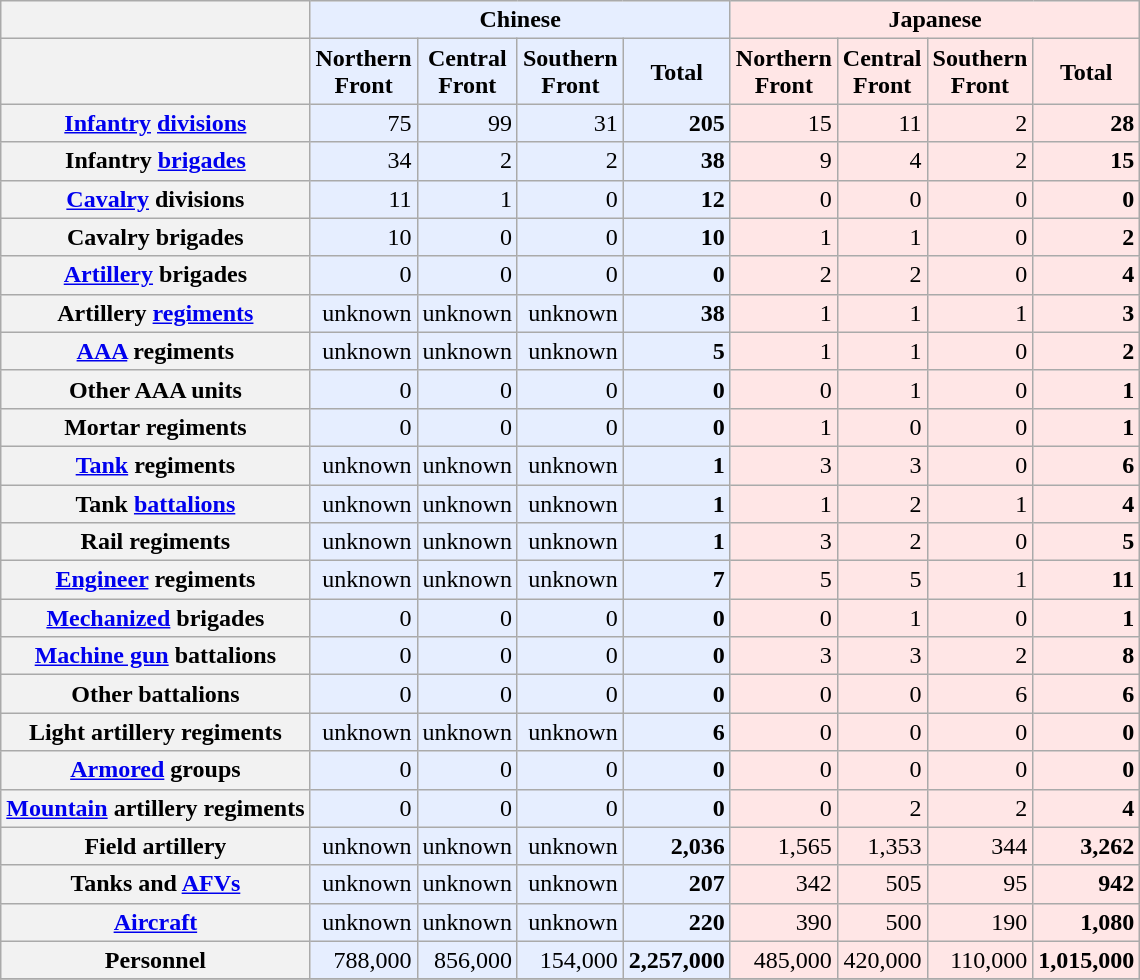<table class="wikitable" style="text-align: right;">
<tr>
<th></th>
<th colspan="4" style="background: #E6EEFF;">Chinese</th>
<th colspan="4" style="background: #FFE6E6;">Japanese</th>
</tr>
<tr>
<th></th>
<th style="background: #E6EEFF;">Northern<br>Front</th>
<th style="background: #E6EEFF;">Central<br>Front</th>
<th style="background: #E6EEFF;">Southern<br>Front</th>
<th style="background: #E6EEFF;">Total</th>
<th style="background: #FFE6E6;">Northern<br>Front</th>
<th style="background: #FFE6E6;">Central<br>Front</th>
<th style="background: #FFE6E6;">Southern<br>Front</th>
<th style="background: #FFE6E6;">Total</th>
</tr>
<tr>
<th><a href='#'>Infantry</a> <a href='#'>divisions</a></th>
<td style="background: #E6EEFF;">75</td>
<td style="background: #E6EEFF;">99</td>
<td style="background: #E6EEFF;">31</td>
<td style="background: #E6EEFF;"><strong>205</strong></td>
<td style="background: #FFE6E6;">15</td>
<td style="background: #FFE6E6;">11</td>
<td style="background: #FFE6E6;">2</td>
<td style="background: #FFE6E6;"><strong>28</strong></td>
</tr>
<tr>
<th>Infantry <a href='#'>brigades</a></th>
<td style="background: #E6EEFF;">34</td>
<td style="background: #E6EEFF;">2</td>
<td style="background: #E6EEFF;">2</td>
<td style="background: #E6EEFF;"><strong>38</strong></td>
<td style="background: #FFE6E6;">9</td>
<td style="background: #FFE6E6;">4</td>
<td style="background: #FFE6E6;">2</td>
<td style="background: #FFE6E6;"><strong>15</strong></td>
</tr>
<tr>
<th><a href='#'>Cavalry</a> divisions</th>
<td style="background: #E6EEFF;">11</td>
<td style="background: #E6EEFF;">1</td>
<td style="background: #E6EEFF;">0</td>
<td style="background: #E6EEFF;"><strong>12</strong></td>
<td style="background: #FFE6E6;">0</td>
<td style="background: #FFE6E6;">0</td>
<td style="background: #FFE6E6;">0</td>
<td style="background: #FFE6E6;"><strong>0</strong></td>
</tr>
<tr>
<th>Cavalry brigades</th>
<td style="background: #E6EEFF;">10</td>
<td style="background: #E6EEFF;">0</td>
<td style="background: #E6EEFF;">0</td>
<td style="background: #E6EEFF;"><strong>10</strong></td>
<td style="background: #FFE6E6;">1</td>
<td style="background: #FFE6E6;">1</td>
<td style="background: #FFE6E6;">0</td>
<td style="background: #FFE6E6;"><strong>2</strong></td>
</tr>
<tr>
<th><a href='#'>Artillery</a> brigades</th>
<td style="background: #E6EEFF;">0</td>
<td style="background: #E6EEFF;">0</td>
<td style="background: #E6EEFF;">0</td>
<td style="background: #E6EEFF;"><strong>0</strong></td>
<td style="background: #FFE6E6;">2</td>
<td style="background: #FFE6E6;">2</td>
<td style="background: #FFE6E6;">0</td>
<td style="background: #FFE6E6;"><strong>4</strong></td>
</tr>
<tr>
<th>Artillery <a href='#'>regiments</a></th>
<td style="background: #E6EEFF;">unknown</td>
<td style="background: #E6EEFF;">unknown</td>
<td style="background: #E6EEFF;">unknown</td>
<td style="background: #E6EEFF;"><strong>38</strong></td>
<td style="background: #FFE6E6;">1</td>
<td style="background: #FFE6E6;">1</td>
<td style="background: #FFE6E6;">1</td>
<td style="background: #FFE6E6;"><strong>3</strong></td>
</tr>
<tr>
<th><a href='#'>AAA</a> regiments</th>
<td style="background: #E6EEFF;">unknown</td>
<td style="background: #E6EEFF;">unknown</td>
<td style="background: #E6EEFF;">unknown</td>
<td style="background: #E6EEFF;"><strong>5</strong></td>
<td style="background: #FFE6E6;">1</td>
<td style="background: #FFE6E6;">1</td>
<td style="background: #FFE6E6;">0</td>
<td style="background: #FFE6E6;"><strong>2</strong></td>
</tr>
<tr>
<th>Other AAA units</th>
<td style="background: #E6EEFF;">0</td>
<td style="background: #E6EEFF;">0</td>
<td style="background: #E6EEFF;">0</td>
<td style="background: #E6EEFF;"><strong>0</strong></td>
<td style="background: #FFE6E6;">0</td>
<td style="background: #FFE6E6;">1</td>
<td style="background: #FFE6E6;">0</td>
<td style="background: #FFE6E6;"><strong>1</strong></td>
</tr>
<tr>
<th>Mortar regiments</th>
<td style="background: #E6EEFF;">0</td>
<td style="background: #E6EEFF;">0</td>
<td style="background: #E6EEFF;">0</td>
<td style="background: #E6EEFF;"><strong>0</strong></td>
<td style="background: #FFE6E6;">1</td>
<td style="background: #FFE6E6;">0</td>
<td style="background: #FFE6E6;">0</td>
<td style="background: #FFE6E6;"><strong>1</strong></td>
</tr>
<tr>
<th><a href='#'>Tank</a> regiments</th>
<td style="background: #E6EEFF;">unknown</td>
<td style="background: #E6EEFF;">unknown</td>
<td style="background: #E6EEFF;">unknown</td>
<td style="background: #E6EEFF;"><strong>1</strong></td>
<td style="background: #FFE6E6;">3</td>
<td style="background: #FFE6E6;">3</td>
<td style="background: #FFE6E6;">0</td>
<td style="background: #FFE6E6;"><strong>6</strong></td>
</tr>
<tr>
<th>Tank <a href='#'>battalions</a></th>
<td style="background: #E6EEFF;">unknown</td>
<td style="background: #E6EEFF;">unknown</td>
<td style="background: #E6EEFF;">unknown</td>
<td style="background: #E6EEFF;"><strong>1</strong></td>
<td style="background: #FFE6E6;">1</td>
<td style="background: #FFE6E6;">2</td>
<td style="background: #FFE6E6;">1</td>
<td style="background: #FFE6E6;"><strong>4</strong></td>
</tr>
<tr>
<th>Rail regiments</th>
<td style="background: #E6EEFF;">unknown</td>
<td style="background: #E6EEFF;">unknown</td>
<td style="background: #E6EEFF;">unknown</td>
<td style="background: #E6EEFF;"><strong>1</strong></td>
<td style="background: #FFE6E6;">3</td>
<td style="background: #FFE6E6;">2</td>
<td style="background: #FFE6E6;">0</td>
<td style="background: #FFE6E6;"><strong>5</strong></td>
</tr>
<tr>
<th><a href='#'>Engineer</a> regiments</th>
<td style="background: #E6EEFF;">unknown</td>
<td style="background: #E6EEFF;">unknown</td>
<td style="background: #E6EEFF;">unknown</td>
<td style="background: #E6EEFF;"><strong>7</strong></td>
<td style="background: #FFE6E6;">5</td>
<td style="background: #FFE6E6;">5</td>
<td style="background: #FFE6E6;">1</td>
<td style="background: #FFE6E6;"><strong>11</strong></td>
</tr>
<tr>
<th><a href='#'>Mechanized</a> brigades</th>
<td style="background: #E6EEFF;">0</td>
<td style="background: #E6EEFF;">0</td>
<td style="background: #E6EEFF;">0</td>
<td style="background: #E6EEFF;"><strong>0</strong></td>
<td style="background: #FFE6E6;">0</td>
<td style="background: #FFE6E6;">1</td>
<td style="background: #FFE6E6;">0</td>
<td style="background: #FFE6E6;"><strong>1</strong></td>
</tr>
<tr>
<th><a href='#'>Machine gun</a> battalions</th>
<td style="background: #E6EEFF;">0</td>
<td style="background: #E6EEFF;">0</td>
<td style="background: #E6EEFF;">0</td>
<td style="background: #E6EEFF;"><strong>0</strong></td>
<td style="background: #FFE6E6;">3</td>
<td style="background: #FFE6E6;">3</td>
<td style="background: #FFE6E6;">2</td>
<td style="background: #FFE6E6;"><strong>8</strong></td>
</tr>
<tr>
<th>Other battalions</th>
<td style="background: #E6EEFF;">0</td>
<td style="background: #E6EEFF;">0</td>
<td style="background: #E6EEFF;">0</td>
<td style="background: #E6EEFF;"><strong>0</strong></td>
<td style="background: #FFE6E6;">0</td>
<td style="background: #FFE6E6;">0</td>
<td style="background: #FFE6E6;">6</td>
<td style="background: #FFE6E6;"><strong>6</strong></td>
</tr>
<tr>
<th>Light artillery regiments</th>
<td style="background: #E6EEFF;">unknown</td>
<td style="background: #E6EEFF;">unknown</td>
<td style="background: #E6EEFF;">unknown</td>
<td style="background: #E6EEFF;"><strong>6</strong></td>
<td style="background: #FFE6E6;">0</td>
<td style="background: #FFE6E6;">0</td>
<td style="background: #FFE6E6;">0</td>
<td style="background: #FFE6E6;"><strong>0</strong></td>
</tr>
<tr>
<th><a href='#'>Armored</a> groups</th>
<td style="background: #E6EEFF;">0</td>
<td style="background: #E6EEFF;">0</td>
<td style="background: #E6EEFF;">0</td>
<td style="background: #E6EEFF;"><strong>0</strong></td>
<td style="background: #FFE6E6;">0</td>
<td style="background: #FFE6E6;">0</td>
<td style="background: #FFE6E6;">0</td>
<td style="background: #FFE6E6;"><strong>0</strong></td>
</tr>
<tr>
<th><a href='#'>Mountain</a> artillery regiments</th>
<td style="background: #E6EEFF;">0</td>
<td style="background: #E6EEFF;">0</td>
<td style="background: #E6EEFF;">0</td>
<td style="background: #E6EEFF;"><strong>0</strong></td>
<td style="background: #FFE6E6;">0</td>
<td style="background: #FFE6E6;">2</td>
<td style="background: #FFE6E6;">2</td>
<td style="background: #FFE6E6;"><strong>4</strong></td>
</tr>
<tr>
<th>Field artillery</th>
<td style="background: #E6EEFF;">unknown</td>
<td style="background: #E6EEFF;">unknown</td>
<td style="background: #E6EEFF;">unknown</td>
<td style="background: #E6EEFF;"><strong>2,036</strong></td>
<td style="background: #FFE6E6;">1,565</td>
<td style="background: #FFE6E6;">1,353</td>
<td style="background: #FFE6E6;">344</td>
<td style="background: #FFE6E6;"><strong>3,262</strong></td>
</tr>
<tr>
<th>Tanks and <a href='#'>AFVs</a></th>
<td style="background: #E6EEFF;">unknown</td>
<td style="background: #E6EEFF;">unknown</td>
<td style="background: #E6EEFF;">unknown</td>
<td style="background: #E6EEFF;"><strong>207</strong></td>
<td style="background: #FFE6E6;">342</td>
<td style="background: #FFE6E6;">505</td>
<td style="background: #FFE6E6;">95</td>
<td style="background: #FFE6E6;"><strong>942</strong></td>
</tr>
<tr>
<th><a href='#'>Aircraft</a></th>
<td style="background: #E6EEFF;">unknown</td>
<td style="background: #E6EEFF;">unknown</td>
<td style="background: #E6EEFF;">unknown</td>
<td style="background: #E6EEFF;"><strong>220</strong></td>
<td style="background: #FFE6E6;">390</td>
<td style="background: #FFE6E6;">500</td>
<td style="background: #FFE6E6;">190</td>
<td style="background: #FFE6E6;"><strong>1,080</strong></td>
</tr>
<tr>
<th>Personnel</th>
<td style="background: #E6EEFF;">788,000</td>
<td style="background: #E6EEFF;">856,000</td>
<td style="background: #E6EEFF;">154,000</td>
<td style="background: #E6EEFF;"><strong>2,257,000</strong></td>
<td style="background: #FFE6E6;">485,000</td>
<td style="background: #FFE6E6;">420,000</td>
<td style="background: #FFE6E6;">110,000</td>
<td style="background: #FFE6E6;"><strong>1,015,000</strong></td>
</tr>
<tr>
</tr>
</table>
